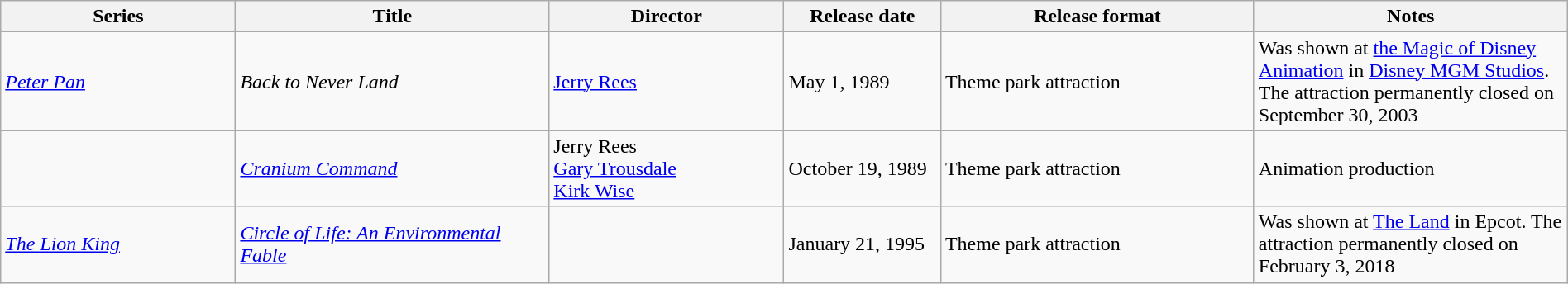<table class="wikitable sortable" style="width:100%;">
<tr>
<th style="width:15%;">Series</th>
<th style="width:20%;">Title</th>
<th style="width:15%;">Director</th>
<th style="width:10%;">Release date</th>
<th style="width:20%;">Release format</th>
<th style="width:20%;">Notes</th>
</tr>
<tr>
<td><em><a href='#'>Peter Pan</a></em></td>
<td><em>Back to Never Land</em></td>
<td><a href='#'>Jerry Rees</a></td>
<td>May 1, 1989</td>
<td>Theme park attraction</td>
<td>Was shown at <a href='#'>the Magic of Disney Animation</a> in <a href='#'>Disney MGM Studios</a>. The attraction permanently closed on September 30, 2003</td>
</tr>
<tr>
<td></td>
<td><em><a href='#'>Cranium Command</a></em></td>
<td>Jerry Rees<br><a href='#'>Gary Trousdale</a><br><a href='#'>Kirk Wise</a></td>
<td>October 19, 1989</td>
<td>Theme park attraction</td>
<td>Animation production</td>
</tr>
<tr>
<td><em><a href='#'>The Lion King</a></em></td>
<td><em><a href='#'>Circle of Life: An Environmental Fable</a></em></td>
<td></td>
<td>January 21, 1995</td>
<td>Theme park attraction</td>
<td>Was shown at <a href='#'>The Land</a> in Epcot. The attraction permanently closed on February 3, 2018</td>
</tr>
</table>
